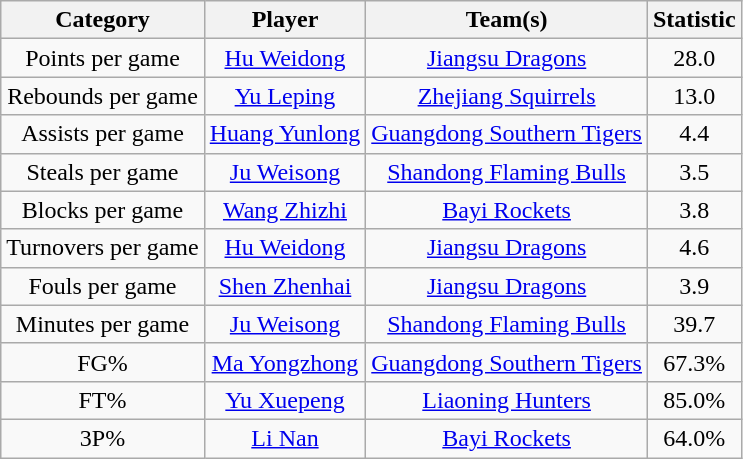<table class="wikitable" style="text-align:center">
<tr>
<th>Category</th>
<th>Player</th>
<th>Team(s)</th>
<th>Statistic</th>
</tr>
<tr>
<td>Points per game</td>
<td><a href='#'>Hu Weidong</a></td>
<td><a href='#'>Jiangsu Dragons</a></td>
<td>28.0</td>
</tr>
<tr>
<td>Rebounds per game</td>
<td><a href='#'>Yu Leping</a></td>
<td><a href='#'>Zhejiang Squirrels</a></td>
<td>13.0</td>
</tr>
<tr>
<td>Assists per game</td>
<td><a href='#'>Huang Yunlong</a></td>
<td><a href='#'>Guangdong Southern Tigers</a></td>
<td>4.4</td>
</tr>
<tr>
<td>Steals per game</td>
<td><a href='#'>Ju Weisong</a></td>
<td><a href='#'>Shandong Flaming Bulls</a></td>
<td>3.5</td>
</tr>
<tr>
<td>Blocks per game</td>
<td><a href='#'>Wang Zhizhi</a></td>
<td><a href='#'>Bayi Rockets</a></td>
<td>3.8</td>
</tr>
<tr>
<td>Turnovers per game</td>
<td><a href='#'>Hu Weidong</a></td>
<td><a href='#'>Jiangsu Dragons</a></td>
<td>4.6</td>
</tr>
<tr>
<td>Fouls per game</td>
<td><a href='#'>Shen Zhenhai</a></td>
<td><a href='#'>Jiangsu Dragons</a></td>
<td>3.9</td>
</tr>
<tr>
<td>Minutes per game</td>
<td><a href='#'>Ju Weisong</a></td>
<td><a href='#'>Shandong Flaming Bulls</a></td>
<td>39.7</td>
</tr>
<tr>
<td>FG%</td>
<td><a href='#'>Ma Yongzhong</a></td>
<td><a href='#'>Guangdong Southern Tigers</a></td>
<td>67.3%</td>
</tr>
<tr>
<td>FT%</td>
<td><a href='#'>Yu Xuepeng</a></td>
<td><a href='#'>Liaoning Hunters</a></td>
<td>85.0%</td>
</tr>
<tr>
<td>3P%</td>
<td><a href='#'>Li Nan</a></td>
<td><a href='#'>Bayi Rockets</a></td>
<td>64.0%</td>
</tr>
</table>
